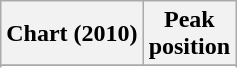<table class="wikitable sortable">
<tr>
<th>Chart (2010)</th>
<th>Peak<br>position</th>
</tr>
<tr>
</tr>
<tr>
</tr>
<tr>
</tr>
</table>
